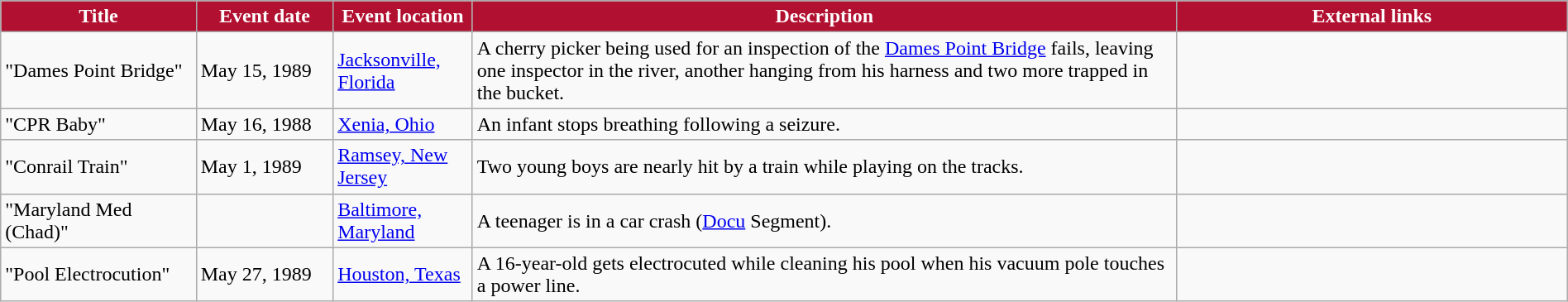<table class="wikitable" style="width: 100%;">
<tr>
<th style="background: #B11030; color: #FFFFFF; width: 10%;">Title</th>
<th style="background: #B11030; color: #FFFFFF; width: 7%;">Event date</th>
<th style="background: #B11030; color: #FFFFFF; width: 7%;">Event location</th>
<th style="background: #B11030; color: #FFFFFF; width: 36%;">Description</th>
<th style="background: #B11030; color: #FFFFFF; width: 20%;">External links</th>
</tr>
<tr>
<td>"Dames Point Bridge"</td>
<td>May 15, 1989</td>
<td><a href='#'>Jacksonville, Florida</a></td>
<td>A cherry picker being used for an inspection of the <a href='#'>Dames Point Bridge</a> fails, leaving one inspector in the river, another hanging from his harness and two more trapped in the bucket.</td>
<td></td>
</tr>
<tr>
<td>"CPR Baby"</td>
<td>May 16, 1988</td>
<td><a href='#'>Xenia, Ohio</a></td>
<td>An infant stops breathing following a seizure.</td>
<td></td>
</tr>
<tr>
<td>"Conrail Train"</td>
<td>May 1, 1989</td>
<td><a href='#'>Ramsey, New Jersey</a></td>
<td>Two young boys are nearly hit by a train while playing on the tracks.</td>
<td></td>
</tr>
<tr>
<td>"Maryland Med (Chad)"</td>
<td></td>
<td><a href='#'>Baltimore, Maryland</a></td>
<td>A teenager is in a car crash (<a href='#'>Docu</a> Segment).</td>
<td></td>
</tr>
<tr>
<td>"Pool Electrocution"</td>
<td>May 27, 1989</td>
<td><a href='#'>Houston, Texas</a></td>
<td>A 16-year-old gets electrocuted while cleaning his pool when his vacuum pole touches a power line.</td>
<td></td>
</tr>
</table>
